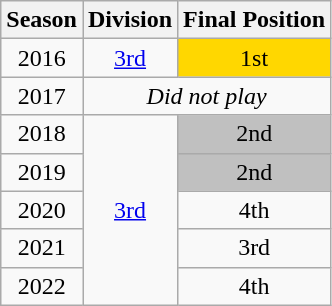<table class="wikitable sortable">
<tr>
<th>Season</th>
<th>Division</th>
<th>Final Position</th>
</tr>
<tr>
<td align=center>2016</td>
<td align=center><a href='#'>3rd</a></td>
<td align=center style="background:gold;">1st</td>
</tr>
<tr>
<td align=center>2017</td>
<td colspan=2 align=center><em>Did not play</em></td>
</tr>
<tr>
<td align=center>2018</td>
<td rowspan=5 align=center><a href='#'>3rd</a></td>
<td align=center style="background:silver;">2nd</td>
</tr>
<tr>
<td align=center>2019</td>
<td align=center style="background:silver;">2nd</td>
</tr>
<tr>
<td align=center>2020</td>
<td align=center>4th</td>
</tr>
<tr>
<td align=center>2021</td>
<td align=center>3rd</td>
</tr>
<tr>
<td align=center>2022</td>
<td align=center>4th</td>
</tr>
</table>
